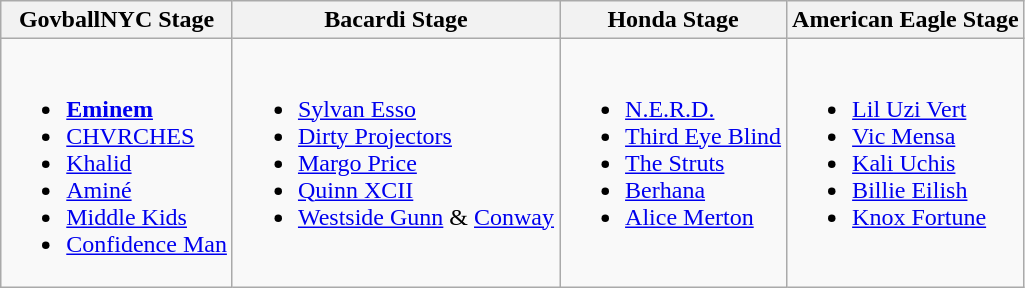<table class="wikitable">
<tr>
<th>GovballNYC Stage</th>
<th>Bacardi Stage</th>
<th>Honda Stage</th>
<th>American Eagle Stage</th>
</tr>
<tr valign="top">
<td><br><ul><li><strong><a href='#'>Eminem</a></strong></li><li><a href='#'>CHVRCHES</a></li><li><a href='#'>Khalid</a></li><li><a href='#'>Aminé</a></li><li><a href='#'>Middle Kids</a></li><li><a href='#'>Confidence Man</a></li></ul></td>
<td><br><ul><li><a href='#'>Sylvan Esso</a></li><li><a href='#'>Dirty Projectors</a></li><li><a href='#'>Margo Price</a></li><li><a href='#'>Quinn XCII</a></li><li><a href='#'>Westside Gunn</a> & <a href='#'>Conway</a></li></ul></td>
<td><br><ul><li><a href='#'>N.E.R.D.</a></li><li><a href='#'>Third Eye Blind</a></li><li><a href='#'>The Struts</a></li><li><a href='#'>Berhana</a></li><li><a href='#'>Alice Merton</a></li></ul></td>
<td><br><ul><li><a href='#'>Lil Uzi Vert</a></li><li><a href='#'>Vic Mensa</a></li><li><a href='#'>Kali Uchis</a></li><li><a href='#'>Billie Eilish</a></li><li><a href='#'>Knox Fortune</a></li></ul></td>
</tr>
</table>
